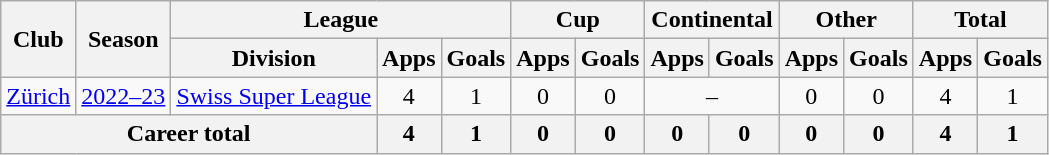<table class=wikitable style=text-align:center>
<tr>
<th rowspan=2>Club</th>
<th rowspan=2>Season</th>
<th colspan=3>League</th>
<th colspan=2>Cup</th>
<th colspan=2>Continental</th>
<th colspan=2>Other</th>
<th colspan=2>Total</th>
</tr>
<tr>
<th>Division</th>
<th>Apps</th>
<th>Goals</th>
<th>Apps</th>
<th>Goals</th>
<th>Apps</th>
<th>Goals</th>
<th>Apps</th>
<th>Goals</th>
<th>Apps</th>
<th>Goals</th>
</tr>
<tr>
<td><a href='#'>Zürich</a></td>
<td><a href='#'>2022–23</a></td>
<td><a href='#'>Swiss Super League</a></td>
<td>4</td>
<td>1</td>
<td>0</td>
<td>0</td>
<td colspan=2>–</td>
<td>0</td>
<td>0</td>
<td>4</td>
<td>1</td>
</tr>
<tr>
<th colspan="3">Career total</th>
<th>4</th>
<th>1</th>
<th>0</th>
<th>0</th>
<th>0</th>
<th>0</th>
<th>0</th>
<th>0</th>
<th>4</th>
<th>1</th>
</tr>
</table>
